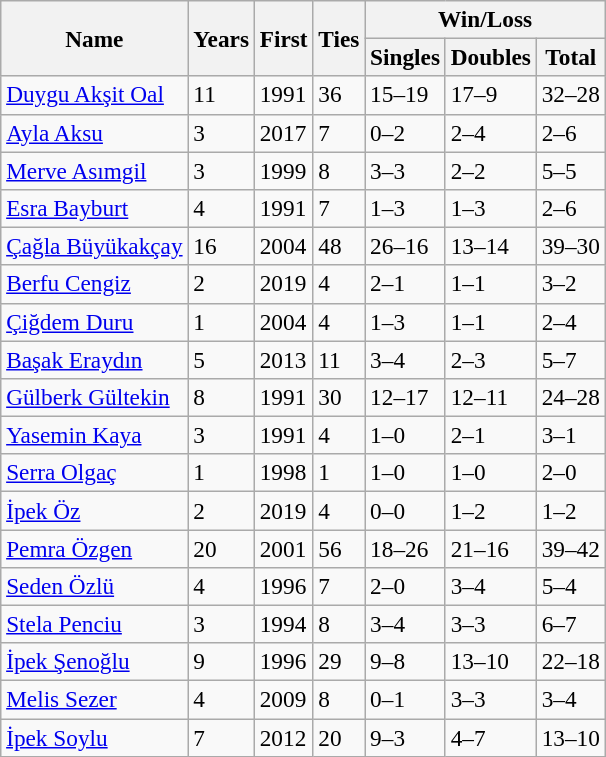<table class="wikitable sortable" style=font-size:97%>
<tr align="center">
<th rowspan="2">Name</th>
<th rowspan="2">Years</th>
<th rowspan="2">First</th>
<th rowspan="2">Ties</th>
<th class="unsortable" colspan="3">Win/Loss</th>
</tr>
<tr>
<th>Singles</th>
<th>Doubles</th>
<th>Total</th>
</tr>
<tr>
<td><a href='#'>Duygu Akşit Oal</a></td>
<td>11</td>
<td>1991</td>
<td>36</td>
<td>15–19</td>
<td>17–9</td>
<td>32–28</td>
</tr>
<tr>
<td><a href='#'>Ayla Aksu</a></td>
<td>3</td>
<td>2017</td>
<td>7</td>
<td>0–2</td>
<td>2–4</td>
<td>2–6</td>
</tr>
<tr>
<td><a href='#'>Merve Asımgil</a></td>
<td>3</td>
<td>1999</td>
<td>8</td>
<td>3–3</td>
<td>2–2</td>
<td>5–5</td>
</tr>
<tr>
<td><a href='#'>Esra Bayburt</a></td>
<td>4</td>
<td>1991</td>
<td>7</td>
<td>1–3</td>
<td>1–3</td>
<td>2–6</td>
</tr>
<tr>
<td><a href='#'>Çağla Büyükakçay</a></td>
<td>16</td>
<td>2004</td>
<td>48</td>
<td>26–16</td>
<td>13–14</td>
<td>39–30</td>
</tr>
<tr>
<td><a href='#'>Berfu Cengiz</a></td>
<td>2</td>
<td>2019</td>
<td>4</td>
<td>2–1</td>
<td>1–1</td>
<td>3–2</td>
</tr>
<tr>
<td><a href='#'>Çiğdem Duru</a></td>
<td>1</td>
<td>2004</td>
<td>4</td>
<td>1–3</td>
<td>1–1</td>
<td>2–4</td>
</tr>
<tr>
<td><a href='#'>Başak Eraydın</a></td>
<td>5</td>
<td>2013</td>
<td>11</td>
<td>3–4</td>
<td>2–3</td>
<td>5–7</td>
</tr>
<tr>
<td><a href='#'>Gülberk Gültekin</a></td>
<td>8</td>
<td>1991</td>
<td>30</td>
<td>12–17</td>
<td>12–11</td>
<td>24–28</td>
</tr>
<tr>
<td><a href='#'>Yasemin Kaya</a></td>
<td>3</td>
<td>1991</td>
<td>4</td>
<td>1–0</td>
<td>2–1</td>
<td>3–1</td>
</tr>
<tr>
<td><a href='#'>Serra Olgaç</a></td>
<td>1</td>
<td>1998</td>
<td>1</td>
<td>1–0</td>
<td>1–0</td>
<td>2–0</td>
</tr>
<tr>
<td><a href='#'>İpek Öz</a></td>
<td>2</td>
<td>2019</td>
<td>4</td>
<td>0–0</td>
<td>1–2</td>
<td>1–2</td>
</tr>
<tr>
<td><a href='#'>Pemra Özgen</a></td>
<td>20</td>
<td>2001</td>
<td>56</td>
<td>18–26</td>
<td>21–16</td>
<td>39–42</td>
</tr>
<tr>
<td><a href='#'>Seden Özlü</a></td>
<td>4</td>
<td>1996</td>
<td>7</td>
<td>2–0</td>
<td>3–4</td>
<td>5–4</td>
</tr>
<tr>
<td><a href='#'>Stela Penciu</a></td>
<td>3</td>
<td>1994</td>
<td>8</td>
<td>3–4</td>
<td>3–3</td>
<td>6–7</td>
</tr>
<tr>
<td><a href='#'>İpek Şenoğlu</a></td>
<td>9</td>
<td>1996</td>
<td>29</td>
<td>9–8</td>
<td>13–10</td>
<td>22–18</td>
</tr>
<tr>
<td><a href='#'>Melis Sezer</a></td>
<td>4</td>
<td>2009</td>
<td>8</td>
<td>0–1</td>
<td>3–3</td>
<td>3–4</td>
</tr>
<tr>
<td><a href='#'>İpek Soylu</a></td>
<td>7</td>
<td>2012</td>
<td>20</td>
<td>9–3</td>
<td>4–7</td>
<td>13–10</td>
</tr>
</table>
